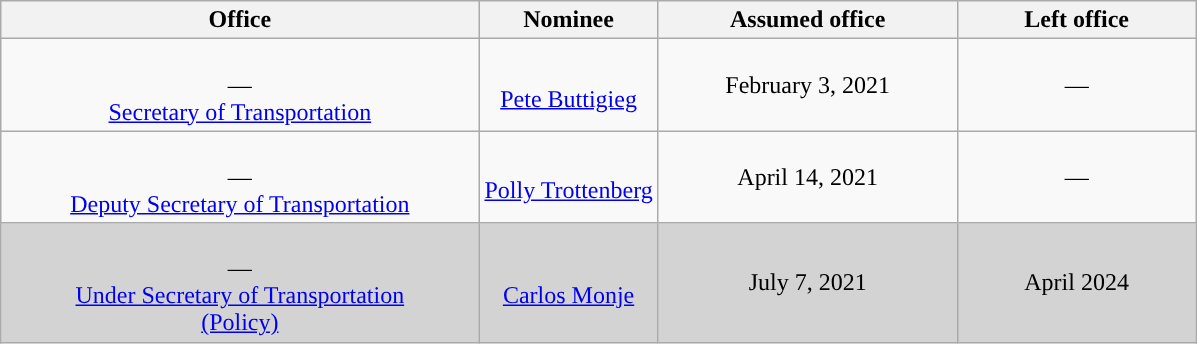<table class="wikitable sortable" style="text-align:center">
<tr>
<th style="width:40%;">Office</th>
<th style="width:15%;">Nominee</th>
<th style="width:25%;" data-sort-type="date">Assumed office</th>
<th style="width:20%;" data-sort-type="date">Left office</th>
</tr>
<tr>
<td><br>—<br><a href='#'>Secretary of Transportation</a></td>
<td><br><a href='#'>Pete Buttigieg</a></td>
<td>February 3, 2021<br></td>
<td>—</td>
</tr>
<tr>
<td><br>—<br><a href='#'>Deputy Secretary of Transportation</a></td>
<td><br><a href='#'>Polly Trottenberg</a></td>
<td>April 14, 2021<br></td>
<td>—</td>
</tr>
<tr style="background:lightgray">
<td><br>—<br><a href='#'>Under Secretary of Transportation<br>(Policy)</a></td>
<td> <br><a href='#'>Carlos Monje</a></td>
<td>July 7, 2021<br></td>
<td>April 2024</td>
</tr>
</table>
